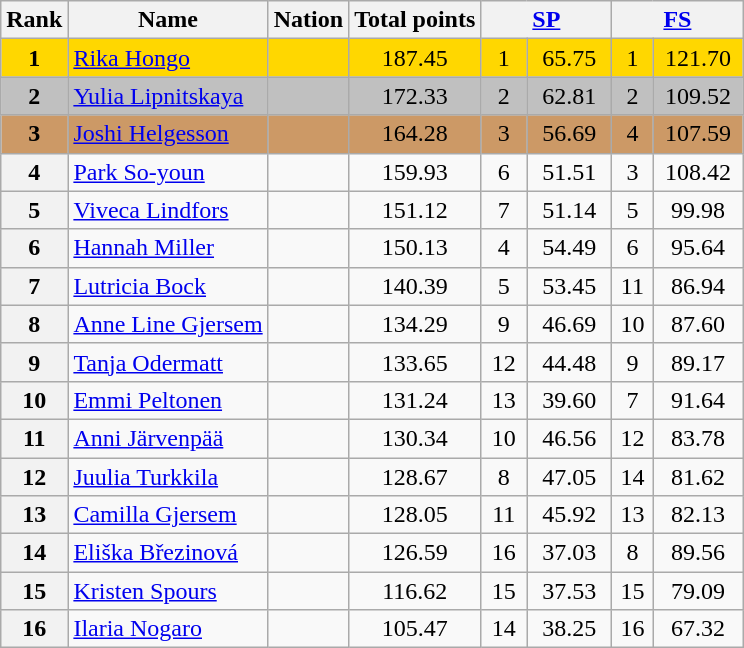<table class="wikitable sortable">
<tr>
<th>Rank</th>
<th>Name</th>
<th>Nation</th>
<th>Total points</th>
<th colspan="2" width="80px"><a href='#'>SP</a></th>
<th colspan="2" width="80px"><a href='#'>FS</a></th>
</tr>
<tr bgcolor="gold">
<td align="center"><strong>1</strong></td>
<td><a href='#'>Rika Hongo</a></td>
<td></td>
<td align="center">187.45</td>
<td align="center">1</td>
<td align="center">65.75</td>
<td align="center">1</td>
<td align="center">121.70</td>
</tr>
<tr bgcolor="silver">
<td align="center"><strong>2</strong></td>
<td><a href='#'>Yulia Lipnitskaya</a></td>
<td></td>
<td align="center">172.33</td>
<td align="center">2</td>
<td align="center">62.81</td>
<td align="center">2</td>
<td align="center">109.52</td>
</tr>
<tr bgcolor="cc9966">
<td align="center"><strong>3</strong></td>
<td><a href='#'>Joshi Helgesson</a></td>
<td></td>
<td align="center">164.28</td>
<td align="center">3</td>
<td align="center">56.69</td>
<td align="center">4</td>
<td align="center">107.59</td>
</tr>
<tr>
<th>4</th>
<td><a href='#'>Park So-youn</a></td>
<td></td>
<td align="center">159.93</td>
<td align="center">6</td>
<td align="center">51.51</td>
<td align="center">3</td>
<td align="center">108.42</td>
</tr>
<tr>
<th>5</th>
<td><a href='#'>Viveca Lindfors</a></td>
<td></td>
<td align="center">151.12</td>
<td align="center">7</td>
<td align="center">51.14</td>
<td align="center">5</td>
<td align="center">99.98</td>
</tr>
<tr>
<th>6</th>
<td><a href='#'>Hannah Miller</a></td>
<td></td>
<td align="center">150.13</td>
<td align="center">4</td>
<td align="center">54.49</td>
<td align="center">6</td>
<td align="center">95.64</td>
</tr>
<tr>
<th>7</th>
<td><a href='#'>Lutricia Bock</a></td>
<td></td>
<td align="center">140.39</td>
<td align="center">5</td>
<td align="center">53.45</td>
<td align="center">11</td>
<td align="center">86.94</td>
</tr>
<tr>
<th>8</th>
<td><a href='#'>Anne Line Gjersem</a></td>
<td></td>
<td align="center">134.29</td>
<td align="center">9</td>
<td align="center">46.69</td>
<td align="center">10</td>
<td align="center">87.60</td>
</tr>
<tr>
<th>9</th>
<td><a href='#'>Tanja Odermatt</a></td>
<td></td>
<td align="center">133.65</td>
<td align="center">12</td>
<td align="center">44.48</td>
<td align="center">9</td>
<td align="center">89.17</td>
</tr>
<tr>
<th>10</th>
<td><a href='#'>Emmi Peltonen</a></td>
<td></td>
<td align="center">131.24</td>
<td align="center">13</td>
<td align="center">39.60</td>
<td align="center">7</td>
<td align="center">91.64</td>
</tr>
<tr>
<th>11</th>
<td><a href='#'>Anni Järvenpää</a></td>
<td></td>
<td align="center">130.34</td>
<td align="center">10</td>
<td align="center">46.56</td>
<td align="center">12</td>
<td align="center">83.78</td>
</tr>
<tr>
<th>12</th>
<td><a href='#'>Juulia Turkkila</a></td>
<td></td>
<td align="center">128.67</td>
<td align="center">8</td>
<td align="center">47.05</td>
<td align="center">14</td>
<td align="center">81.62</td>
</tr>
<tr>
<th>13</th>
<td><a href='#'>Camilla Gjersem</a></td>
<td></td>
<td align="center">128.05</td>
<td align="center">11</td>
<td align="center">45.92</td>
<td align="center">13</td>
<td align="center">82.13</td>
</tr>
<tr>
<th>14</th>
<td><a href='#'>Eliška Březinová</a></td>
<td></td>
<td align="center">126.59</td>
<td align="center">16</td>
<td align="center">37.03</td>
<td align="center">8</td>
<td align="center">89.56</td>
</tr>
<tr>
<th>15</th>
<td><a href='#'>Kristen Spours</a></td>
<td></td>
<td align="center">116.62</td>
<td align="center">15</td>
<td align="center">37.53</td>
<td align="center">15</td>
<td align="center">79.09</td>
</tr>
<tr>
<th>16</th>
<td><a href='#'>Ilaria Nogaro</a></td>
<td></td>
<td align="center">105.47</td>
<td align="center">14</td>
<td align="center">38.25</td>
<td align="center">16</td>
<td align="center">67.32</td>
</tr>
</table>
